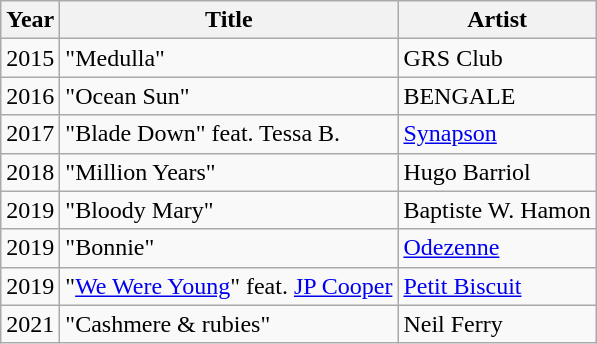<table class="wikitable sortable plainrowheaders">
<tr>
<th scope="col">Year</th>
<th scope="col">Title</th>
<th scope="col">Artist</th>
</tr>
<tr>
<td>2015</td>
<td>"Medulla"</td>
<td>GRS Club</td>
</tr>
<tr>
<td>2016</td>
<td>"Ocean Sun"</td>
<td>BENGALE</td>
</tr>
<tr>
<td>2017</td>
<td>"Blade Down" feat. Tessa B.</td>
<td><a href='#'>Synapson</a></td>
</tr>
<tr>
<td>2018</td>
<td>"Million Years"</td>
<td>Hugo Barriol</td>
</tr>
<tr>
<td>2019</td>
<td>"Bloody Mary"</td>
<td>Baptiste W. Hamon</td>
</tr>
<tr>
<td>2019</td>
<td>"Bonnie"</td>
<td><a href='#'>Odezenne</a></td>
</tr>
<tr>
<td>2019</td>
<td>"<a href='#'>We Were Young</a>" feat. <a href='#'>JP Cooper</a></td>
<td><a href='#'>Petit Biscuit</a></td>
</tr>
<tr>
<td>2021</td>
<td>"Cashmere & rubies"</td>
<td>Neil Ferry</td>
</tr>
</table>
